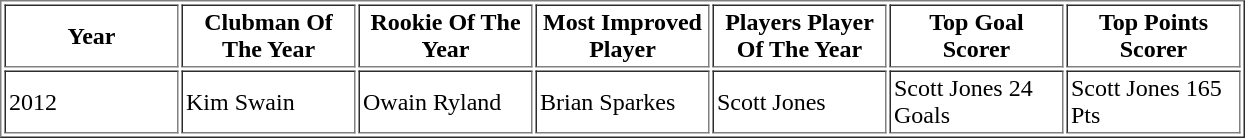<table border="1" cellpadding="2">
<tr>
<th width="110">Year</th>
<th width="110">Clubman Of The Year</th>
<th width="110">Rookie Of The Year</th>
<th width="110">Most Improved Player</th>
<th width="110">Players Player Of The Year</th>
<th width="110">Top Goal Scorer</th>
<th width="110">Top Points Scorer</th>
</tr>
<tr>
<td>2012</td>
<td>Kim Swain</td>
<td>Owain Ryland</td>
<td>Brian Sparkes</td>
<td>Scott Jones</td>
<td>Scott Jones 24 Goals</td>
<td>Scott Jones 165 Pts</td>
</tr>
</table>
